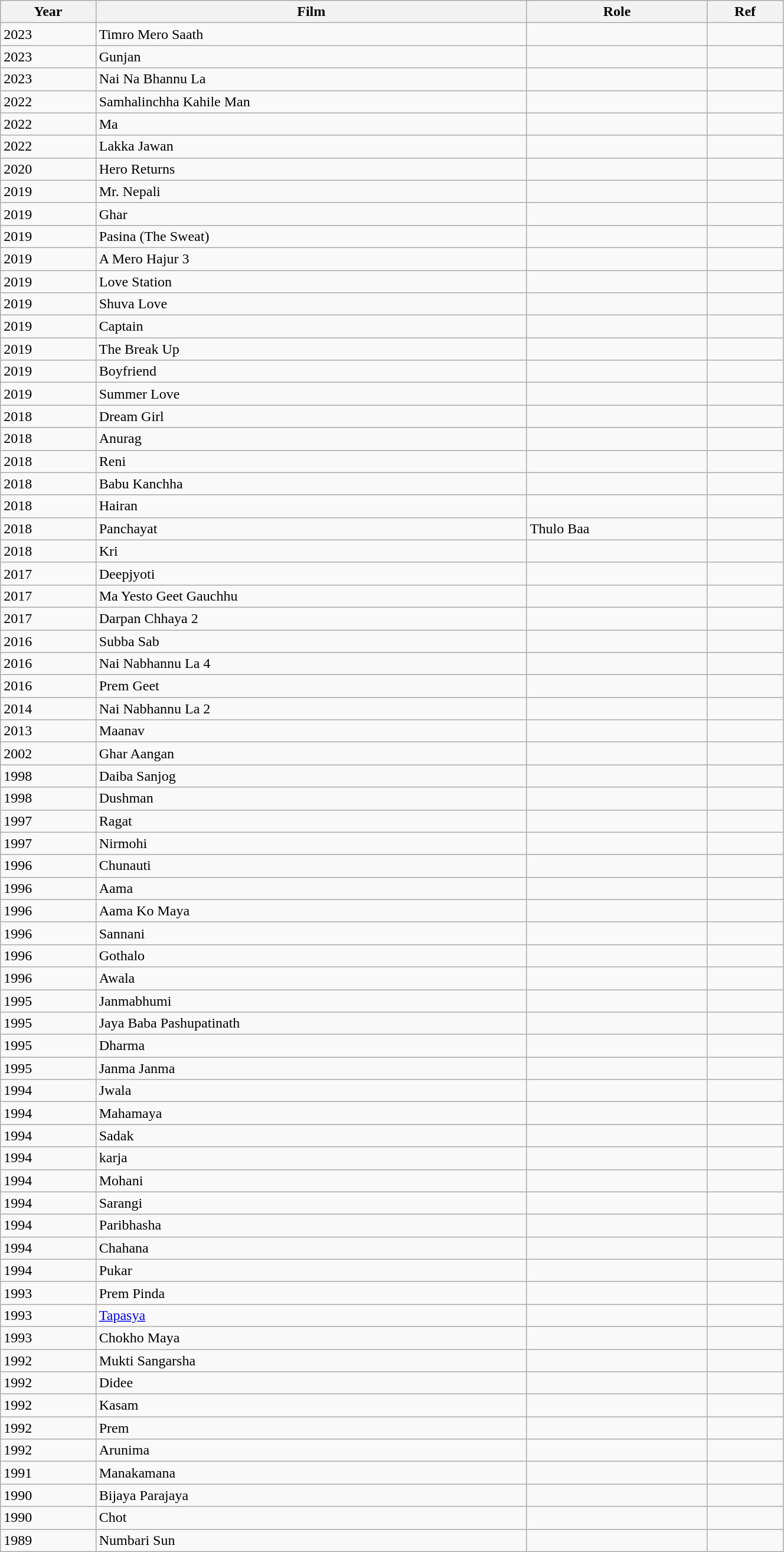<table class="wikitable sortable" style="width:70%">
<tr>
<th>Year</th>
<th>Film</th>
<th>Role</th>
<th>Ref</th>
</tr>
<tr>
<td>2023</td>
<td>Timro Mero Saath</td>
<td></td>
<td></td>
</tr>
<tr>
<td>2023</td>
<td>Gunjan</td>
<td></td>
<td></td>
</tr>
<tr>
<td>2023</td>
<td>Nai Na Bhannu La</td>
<td></td>
<td></td>
</tr>
<tr>
<td>2022</td>
<td>Samhalinchha Kahile Man</td>
<td></td>
<td></td>
</tr>
<tr>
<td>2022</td>
<td>Ma</td>
<td></td>
<td></td>
</tr>
<tr>
<td>2022</td>
<td>Lakka Jawan</td>
<td></td>
<td></td>
</tr>
<tr>
<td>2020</td>
<td>Hero Returns</td>
<td></td>
<td></td>
</tr>
<tr>
<td>2019</td>
<td>Mr. Nepali</td>
<td></td>
<td></td>
</tr>
<tr>
<td>2019</td>
<td>Ghar</td>
<td></td>
<td></td>
</tr>
<tr>
<td>2019</td>
<td>Pasina (The Sweat)</td>
<td></td>
<td></td>
</tr>
<tr>
<td>2019</td>
<td>A Mero Hajur 3</td>
<td></td>
<td></td>
</tr>
<tr>
<td>2019</td>
<td>Love Station</td>
<td></td>
<td></td>
</tr>
<tr>
<td>2019</td>
<td>Shuva Love</td>
<td></td>
<td></td>
</tr>
<tr>
<td>2019</td>
<td>Captain</td>
<td></td>
<td></td>
</tr>
<tr>
<td>2019</td>
<td>The Break Up</td>
<td></td>
<td></td>
</tr>
<tr>
<td>2019</td>
<td>Boyfriend</td>
<td></td>
<td></td>
</tr>
<tr>
<td>2019</td>
<td>Summer Love</td>
<td></td>
<td></td>
</tr>
<tr>
<td>2018</td>
<td>Dream Girl</td>
<td></td>
<td></td>
</tr>
<tr>
<td>2018</td>
<td>Anurag</td>
<td></td>
<td></td>
</tr>
<tr>
<td>2018</td>
<td>Reni</td>
<td></td>
<td></td>
</tr>
<tr>
<td>2018</td>
<td>Babu Kanchha</td>
<td></td>
<td></td>
</tr>
<tr>
<td>2018</td>
<td>Hairan</td>
<td></td>
<td></td>
</tr>
<tr>
<td>2018</td>
<td>Panchayat</td>
<td>Thulo Baa</td>
<td></td>
</tr>
<tr>
<td>2018</td>
<td>Kri</td>
<td></td>
<td></td>
</tr>
<tr>
<td>2017</td>
<td>Deepjyoti</td>
<td></td>
<td></td>
</tr>
<tr>
<td>2017</td>
<td>Ma Yesto Geet Gauchhu</td>
<td></td>
<td></td>
</tr>
<tr>
<td>2017</td>
<td>Darpan Chhaya 2</td>
<td></td>
<td></td>
</tr>
<tr>
<td>2016</td>
<td>Subba Sab</td>
<td></td>
<td></td>
</tr>
<tr>
<td>2016</td>
<td>Nai Nabhannu La 4</td>
<td></td>
<td></td>
</tr>
<tr>
<td>2016</td>
<td>Prem Geet</td>
<td></td>
<td></td>
</tr>
<tr>
<td>2014</td>
<td>Nai Nabhannu La 2</td>
<td></td>
<td></td>
</tr>
<tr>
<td>2013</td>
<td>Maanav</td>
<td></td>
<td></td>
</tr>
<tr>
<td>2002</td>
<td>Ghar Aangan</td>
<td></td>
<td></td>
</tr>
<tr>
<td>1998</td>
<td>Daiba Sanjog</td>
<td></td>
<td></td>
</tr>
<tr>
<td>1998</td>
<td>Dushman</td>
<td></td>
<td></td>
</tr>
<tr>
<td>1997</td>
<td>Ragat</td>
<td></td>
<td></td>
</tr>
<tr>
<td>1997</td>
<td>Nirmohi</td>
<td></td>
<td></td>
</tr>
<tr>
<td>1996</td>
<td>Chunauti</td>
<td></td>
<td></td>
</tr>
<tr>
<td>1996</td>
<td>Aama</td>
<td></td>
<td></td>
</tr>
<tr>
<td>1996</td>
<td>Aama Ko Maya</td>
<td></td>
<td></td>
</tr>
<tr>
<td>1996</td>
<td>Sannani</td>
<td></td>
<td></td>
</tr>
<tr>
<td>1996</td>
<td>Gothalo</td>
<td></td>
<td></td>
</tr>
<tr>
<td>1996</td>
<td>Awala</td>
<td></td>
<td></td>
</tr>
<tr>
<td>1995</td>
<td>Janmabhumi</td>
<td></td>
<td></td>
</tr>
<tr>
<td>1995</td>
<td>Jaya Baba Pashupatinath</td>
<td></td>
<td></td>
</tr>
<tr>
<td>1995</td>
<td>Dharma</td>
<td></td>
<td></td>
</tr>
<tr>
<td>1995</td>
<td>Janma Janma</td>
<td></td>
<td></td>
</tr>
<tr>
<td>1994</td>
<td>Jwala</td>
<td></td>
<td></td>
</tr>
<tr>
<td>1994</td>
<td>Mahamaya</td>
<td></td>
<td></td>
</tr>
<tr>
<td>1994</td>
<td>Sadak</td>
<td></td>
<td></td>
</tr>
<tr>
<td>1994</td>
<td>karja</td>
<td></td>
<td></td>
</tr>
<tr>
<td>1994</td>
<td>Mohani</td>
<td></td>
<td></td>
</tr>
<tr>
<td>1994</td>
<td>Sarangi</td>
<td></td>
<td></td>
</tr>
<tr>
<td>1994</td>
<td>Paribhasha</td>
<td></td>
<td></td>
</tr>
<tr>
<td>1994</td>
<td>Chahana</td>
<td></td>
<td></td>
</tr>
<tr>
<td>1994</td>
<td>Pukar</td>
<td></td>
<td></td>
</tr>
<tr>
<td>1993</td>
<td>Prem Pinda</td>
<td></td>
<td></td>
</tr>
<tr>
<td>1993</td>
<td><a href='#'>Tapasya</a></td>
<td></td>
<td></td>
</tr>
<tr>
<td>1993</td>
<td>Chokho Maya</td>
<td></td>
<td></td>
</tr>
<tr>
<td>1992</td>
<td>Mukti Sangarsha</td>
<td></td>
<td></td>
</tr>
<tr>
<td>1992</td>
<td>Didee</td>
<td></td>
<td></td>
</tr>
<tr>
<td>1992</td>
<td>Kasam</td>
<td></td>
<td></td>
</tr>
<tr>
<td>1992</td>
<td>Prem</td>
<td></td>
<td></td>
</tr>
<tr>
<td>1992</td>
<td>Arunima</td>
<td></td>
<td></td>
</tr>
<tr>
<td>1991</td>
<td>Manakamana</td>
<td></td>
<td></td>
</tr>
<tr>
<td>1990</td>
<td>Bijaya Parajaya</td>
<td></td>
<td></td>
</tr>
<tr>
<td>1990</td>
<td>Chot</td>
<td></td>
<td></td>
</tr>
<tr>
<td>1989</td>
<td>Numbari Sun</td>
<td></td>
<td></td>
</tr>
</table>
